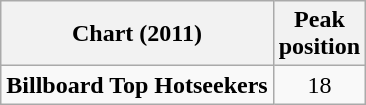<table class="wikitable">
<tr>
<th>Chart (2011)</th>
<th>Peak<br>position</th>
</tr>
<tr>
<td><strong>Billboard Top Hotseekers</strong></td>
<td align="center">18</td>
</tr>
</table>
